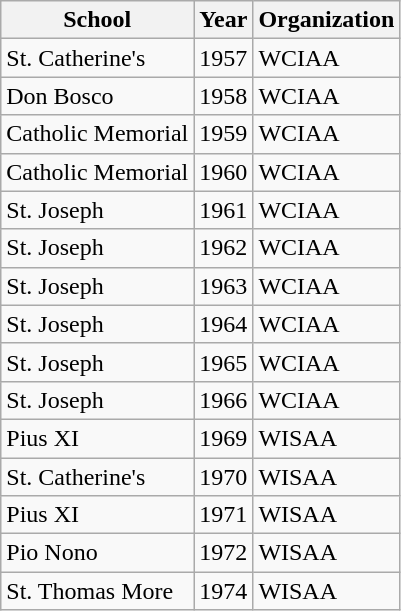<table class="wikitable">
<tr>
<th>School</th>
<th>Year</th>
<th>Organization</th>
</tr>
<tr>
<td>St. Catherine's</td>
<td>1957</td>
<td>WCIAA</td>
</tr>
<tr>
<td>Don Bosco</td>
<td>1958</td>
<td>WCIAA</td>
</tr>
<tr>
<td>Catholic Memorial</td>
<td>1959</td>
<td>WCIAA</td>
</tr>
<tr>
<td>Catholic Memorial</td>
<td>1960</td>
<td>WCIAA</td>
</tr>
<tr>
<td>St. Joseph</td>
<td>1961</td>
<td>WCIAA</td>
</tr>
<tr>
<td>St. Joseph</td>
<td>1962</td>
<td>WCIAA</td>
</tr>
<tr>
<td>St. Joseph</td>
<td>1963</td>
<td>WCIAA</td>
</tr>
<tr>
<td>St. Joseph</td>
<td>1964</td>
<td>WCIAA</td>
</tr>
<tr>
<td>St. Joseph</td>
<td>1965</td>
<td>WCIAA</td>
</tr>
<tr>
<td>St. Joseph</td>
<td>1966</td>
<td>WCIAA</td>
</tr>
<tr>
<td>Pius XI</td>
<td>1969</td>
<td>WISAA</td>
</tr>
<tr>
<td>St. Catherine's</td>
<td>1970</td>
<td>WISAA</td>
</tr>
<tr>
<td>Pius XI</td>
<td>1971</td>
<td>WISAA</td>
</tr>
<tr>
<td>Pio Nono</td>
<td>1972</td>
<td>WISAA</td>
</tr>
<tr>
<td>St. Thomas More</td>
<td>1974</td>
<td>WISAA</td>
</tr>
</table>
